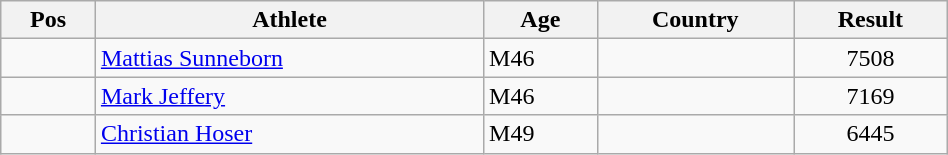<table class="wikitable"  style="text-align:center; width:50%;">
<tr>
<th>Pos</th>
<th>Athlete</th>
<th>Age</th>
<th>Country</th>
<th>Result</th>
</tr>
<tr>
<td align=center></td>
<td align=left><a href='#'>Mattias Sunneborn</a></td>
<td align=left>M46</td>
<td align=left></td>
<td>7508</td>
</tr>
<tr>
<td align=center></td>
<td align=left><a href='#'>Mark Jeffery</a></td>
<td align=left>M46</td>
<td align=left></td>
<td>7169</td>
</tr>
<tr>
<td align=center></td>
<td align=left><a href='#'>Christian Hoser</a></td>
<td align=left>M49</td>
<td align=left></td>
<td>6445</td>
</tr>
</table>
